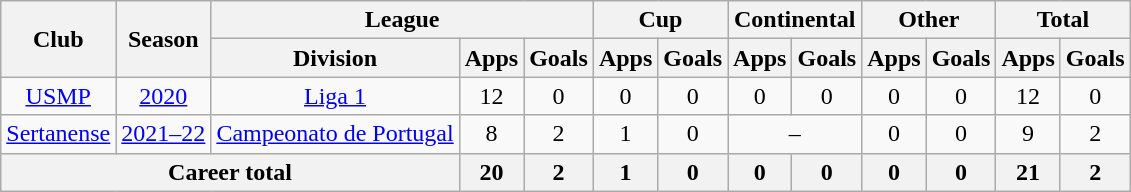<table class="wikitable" style="text-align: center">
<tr>
<th rowspan="2">Club</th>
<th rowspan="2">Season</th>
<th colspan="3">League</th>
<th colspan="2">Cup</th>
<th colspan="2">Continental</th>
<th colspan="2">Other</th>
<th colspan="2">Total</th>
</tr>
<tr>
<th>Division</th>
<th>Apps</th>
<th>Goals</th>
<th>Apps</th>
<th>Goals</th>
<th>Apps</th>
<th>Goals</th>
<th>Apps</th>
<th>Goals</th>
<th>Apps</th>
<th>Goals</th>
</tr>
<tr>
<td><a href='#'>USMP</a></td>
<td><a href='#'>2020</a></td>
<td><a href='#'>Liga 1</a></td>
<td>12</td>
<td>0</td>
<td>0</td>
<td>0</td>
<td>0</td>
<td>0</td>
<td>0</td>
<td>0</td>
<td>12</td>
<td>0</td>
</tr>
<tr>
<td><a href='#'>Sertanense</a></td>
<td><a href='#'>2021–22</a></td>
<td><a href='#'>Campeonato de Portugal</a></td>
<td>8</td>
<td>2</td>
<td>1</td>
<td>0</td>
<td colspan="2">–</td>
<td>0</td>
<td>0</td>
<td>9</td>
<td>2</td>
</tr>
<tr>
<th colspan="3"><strong>Career total</strong></th>
<th>20</th>
<th>2</th>
<th>1</th>
<th>0</th>
<th>0</th>
<th>0</th>
<th>0</th>
<th>0</th>
<th>21</th>
<th>2</th>
</tr>
</table>
